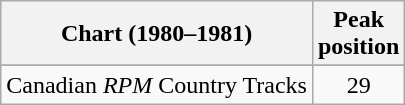<table class="wikitable sortable">
<tr>
<th align="left">Chart (1980–1981)</th>
<th align="center">Peak<br>position</th>
</tr>
<tr>
</tr>
<tr>
<td align="left">Canadian <em>RPM</em> Country Tracks</td>
<td align="center">29</td>
</tr>
</table>
